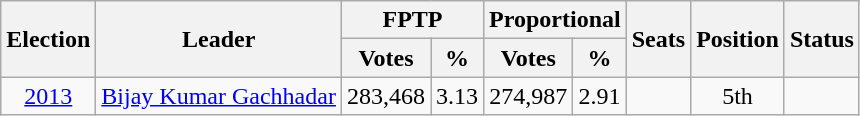<table class=wikitable style=text-align:center>
<tr>
<th rowspan=2>Election</th>
<th rowspan=2>Leader</th>
<th colspan=2>FPTP</th>
<th colspan=2>Proportional</th>
<th rowspan=2>Seats</th>
<th rowspan=2>Position</th>
<th rowspan=2>Status</th>
</tr>
<tr>
<th>Votes</th>
<th>%</th>
<th>Votes</th>
<th>%</th>
</tr>
<tr>
<td><a href='#'>2013</a></td>
<td><a href='#'>Bijay Kumar Gachhadar</a></td>
<td>283,468</td>
<td>3.13</td>
<td>274,987</td>
<td>2.91</td>
<td></td>
<td>5th</td>
<td></td>
</tr>
</table>
